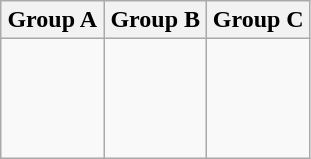<table class="wikitable">
<tr>
<th width=33%>Group A</th>
<th width=33%>Group B</th>
<th width=33%>Group C</th>
</tr>
<tr>
<td><br><br>
<br>
<br></td>
<td><br><br>
<br>
<br></td>
<td><br><br>
<br>
<br>
</td>
</tr>
</table>
